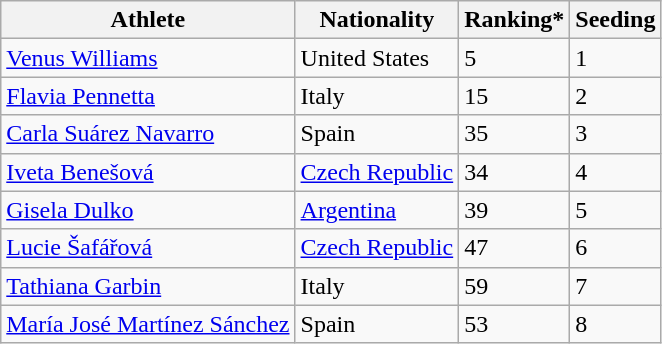<table class="wikitable" border="1">
<tr>
<th>Athlete</th>
<th>Nationality</th>
<th>Ranking*</th>
<th>Seeding</th>
</tr>
<tr>
<td><a href='#'>Venus Williams</a></td>
<td> United States</td>
<td>5</td>
<td>1</td>
</tr>
<tr>
<td><a href='#'>Flavia Pennetta</a></td>
<td> Italy</td>
<td>15</td>
<td>2</td>
</tr>
<tr>
<td><a href='#'>Carla Suárez Navarro</a></td>
<td> Spain</td>
<td>35</td>
<td>3</td>
</tr>
<tr>
<td><a href='#'>Iveta Benešová</a></td>
<td> <a href='#'>Czech Republic</a></td>
<td>34</td>
<td>4</td>
</tr>
<tr>
<td><a href='#'>Gisela Dulko</a></td>
<td> <a href='#'>Argentina</a></td>
<td>39</td>
<td>5</td>
</tr>
<tr>
<td><a href='#'>Lucie Šafářová</a></td>
<td> <a href='#'>Czech Republic</a></td>
<td>47</td>
<td>6</td>
</tr>
<tr>
<td><a href='#'>Tathiana Garbin</a></td>
<td> Italy</td>
<td>59</td>
<td>7</td>
</tr>
<tr>
<td><a href='#'>María José Martínez Sánchez</a></td>
<td> Spain</td>
<td>53</td>
<td>8</td>
</tr>
</table>
